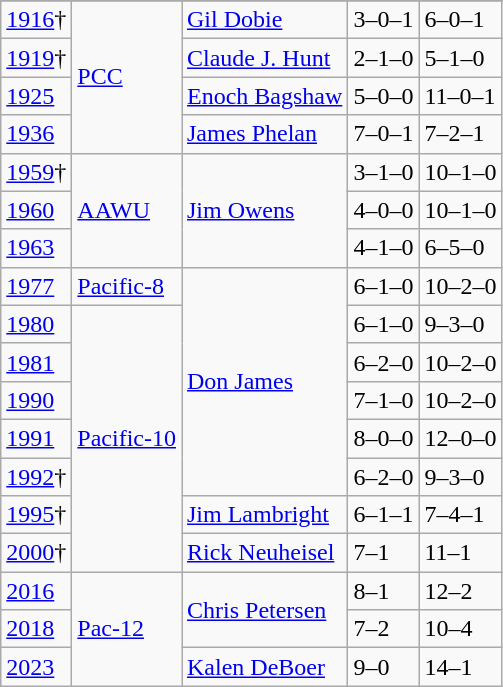<table class="wikitable">
<tr>
</tr>
<tr>
<td><a href='#'>1916</a>†</td>
<td rowspan="4"><a href='#'>PCC</a></td>
<td><a href='#'>Gil Dobie</a></td>
<td>3–0–1</td>
<td>6–0–1</td>
</tr>
<tr>
<td><a href='#'>1919</a>†</td>
<td><a href='#'>Claude J. Hunt</a></td>
<td>2–1–0</td>
<td>5–1–0</td>
</tr>
<tr>
<td><a href='#'>1925</a></td>
<td><a href='#'>Enoch Bagshaw</a></td>
<td>5–0–0</td>
<td>11–0–1</td>
</tr>
<tr>
<td><a href='#'>1936</a></td>
<td><a href='#'>James Phelan</a></td>
<td>7–0–1</td>
<td>7–2–1</td>
</tr>
<tr>
<td><a href='#'>1959</a>†</td>
<td rowspan="3"><a href='#'>AAWU</a></td>
<td rowspan="3"><a href='#'>Jim Owens</a></td>
<td>3–1–0</td>
<td>10–1–0</td>
</tr>
<tr>
<td><a href='#'>1960</a></td>
<td>4–0–0</td>
<td>10–1–0</td>
</tr>
<tr>
<td><a href='#'>1963</a></td>
<td>4–1–0</td>
<td>6–5–0</td>
</tr>
<tr>
<td><a href='#'>1977</a></td>
<td><a href='#'>Pacific-8</a></td>
<td rowspan="6"><a href='#'>Don James</a></td>
<td>6–1–0</td>
<td>10–2–0</td>
</tr>
<tr>
<td><a href='#'>1980</a></td>
<td rowspan="7"><a href='#'>Pacific-10</a></td>
<td>6–1–0</td>
<td>9–3–0</td>
</tr>
<tr>
<td><a href='#'>1981</a></td>
<td>6–2–0</td>
<td>10–2–0</td>
</tr>
<tr>
<td><a href='#'>1990</a></td>
<td>7–1–0</td>
<td>10–2–0</td>
</tr>
<tr>
<td><a href='#'>1991</a></td>
<td>8–0–0</td>
<td>12–0–0</td>
</tr>
<tr>
<td><a href='#'>1992</a>†</td>
<td>6–2–0</td>
<td>9–3–0</td>
</tr>
<tr>
<td><a href='#'>1995</a>†</td>
<td><a href='#'>Jim Lambright</a></td>
<td>6–1–1</td>
<td>7–4–1</td>
</tr>
<tr>
<td><a href='#'>2000</a>†</td>
<td><a href='#'>Rick Neuheisel</a></td>
<td>7–1</td>
<td>11–1</td>
</tr>
<tr>
<td><a href='#'>2016</a></td>
<td rowspan="3"><a href='#'>Pac-12</a></td>
<td rowspan="2"><a href='#'>Chris Petersen</a></td>
<td>8–1</td>
<td>12–2</td>
</tr>
<tr>
<td><a href='#'>2018</a></td>
<td>7–2</td>
<td>10–4</td>
</tr>
<tr>
<td><a href='#'>2023</a></td>
<td><a href='#'>Kalen DeBoer</a></td>
<td>9–0</td>
<td>14–1</td>
</tr>
</table>
